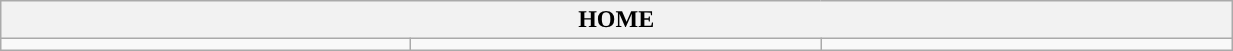<table class="wikitable collapsible collapsed" style="width:65%">
<tr>
<th colspan=6>HOME</th>
</tr>
<tr>
<td></td>
<td></td>
<td></td>
</tr>
</table>
